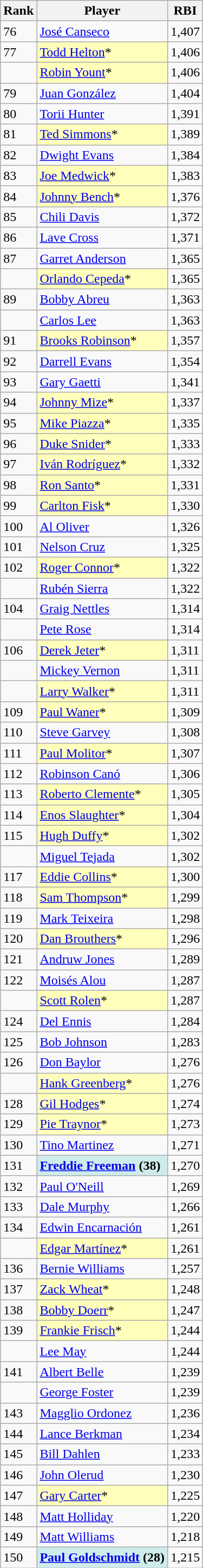<table class="wikitable" style="float:left;">
<tr style="white-space: nowrap;">
<th>Rank</th>
<th>Player</th>
<th>RBI</th>
</tr>
<tr>
<td>76</td>
<td><a href='#'>José Canseco</a></td>
<td>1,407</td>
</tr>
<tr>
<td>77</td>
<td style="background:#ffffbb;"><a href='#'>Todd Helton</a>*</td>
<td>1,406</td>
</tr>
<tr>
<td></td>
<td style="background:#ffffbb;"><a href='#'>Robin Yount</a>*</td>
<td>1,406</td>
</tr>
<tr>
<td>79</td>
<td><a href='#'>Juan González</a></td>
<td>1,404</td>
</tr>
<tr>
<td>80</td>
<td><a href='#'>Torii Hunter</a></td>
<td>1,391</td>
</tr>
<tr>
<td>81</td>
<td style="background:#ffffbb;"><a href='#'>Ted Simmons</a>*</td>
<td>1,389</td>
</tr>
<tr>
<td>82</td>
<td><a href='#'>Dwight Evans</a></td>
<td>1,384</td>
</tr>
<tr>
<td>83</td>
<td style="background:#ffffbb;"><a href='#'>Joe Medwick</a>*</td>
<td>1,383</td>
</tr>
<tr>
<td>84</td>
<td style="background:#ffffbb;"><a href='#'>Johnny Bench</a>*</td>
<td>1,376</td>
</tr>
<tr>
<td>85</td>
<td><a href='#'>Chili Davis</a></td>
<td>1,372</td>
</tr>
<tr>
<td>86</td>
<td><a href='#'>Lave Cross</a></td>
<td>1,371</td>
</tr>
<tr>
<td>87</td>
<td><a href='#'>Garret Anderson</a></td>
<td>1,365</td>
</tr>
<tr>
<td></td>
<td style="background:#ffffbb;"><a href='#'>Orlando Cepeda</a>*</td>
<td>1,365</td>
</tr>
<tr>
<td>89</td>
<td><a href='#'>Bobby Abreu</a></td>
<td>1,363</td>
</tr>
<tr>
<td></td>
<td><a href='#'>Carlos Lee</a></td>
<td>1,363</td>
</tr>
<tr>
<td>91</td>
<td style="background:#ffffbb;"><a href='#'>Brooks Robinson</a>*</td>
<td>1,357</td>
</tr>
<tr>
<td>92</td>
<td><a href='#'>Darrell Evans</a></td>
<td>1,354</td>
</tr>
<tr>
<td>93</td>
<td><a href='#'>Gary Gaetti</a></td>
<td>1,341</td>
</tr>
<tr>
<td>94</td>
<td style="background:#ffffbb;"><a href='#'>Johnny Mize</a>*</td>
<td>1,337</td>
</tr>
<tr>
<td>95</td>
<td style="background:#ffffbb;"><a href='#'>Mike Piazza</a>*</td>
<td>1,335</td>
</tr>
<tr>
<td>96</td>
<td style="background:#ffffbb;"><a href='#'>Duke Snider</a>*</td>
<td>1,333</td>
</tr>
<tr>
<td>97</td>
<td style="background:#ffffbb;"><a href='#'>Iván Rodríguez</a>*</td>
<td>1,332</td>
</tr>
<tr>
<td>98</td>
<td style="background:#ffffbb;"><a href='#'>Ron Santo</a>*</td>
<td>1,331</td>
</tr>
<tr>
<td>99</td>
<td style="background:#ffffbb;"><a href='#'>Carlton Fisk</a>*</td>
<td>1,330</td>
</tr>
<tr>
<td>100</td>
<td><a href='#'>Al Oliver</a></td>
<td>1,326</td>
</tr>
<tr>
<td>101</td>
<td><a href='#'>Nelson Cruz</a></td>
<td>1,325</td>
</tr>
<tr>
<td>102</td>
<td style="background:#ffffbb;"><a href='#'>Roger Connor</a>*</td>
<td>1,322</td>
</tr>
<tr>
<td></td>
<td><a href='#'>Rubén Sierra</a></td>
<td>1,322</td>
</tr>
<tr>
<td>104</td>
<td><a href='#'>Graig Nettles</a></td>
<td>1,314</td>
</tr>
<tr>
<td></td>
<td><a href='#'>Pete Rose</a></td>
<td>1,314</td>
</tr>
<tr>
<td>106</td>
<td style="background:#ffffbb;"><a href='#'>Derek Jeter</a>*</td>
<td>1,311</td>
</tr>
<tr>
<td></td>
<td><a href='#'>Mickey Vernon</a></td>
<td>1,311</td>
</tr>
<tr>
<td></td>
<td style="background:#ffffbb;"><a href='#'>Larry Walker</a>*</td>
<td>1,311</td>
</tr>
<tr>
<td>109</td>
<td style="background:#ffffbb;"><a href='#'>Paul Waner</a>*</td>
<td>1,309</td>
</tr>
<tr>
<td>110</td>
<td><a href='#'>Steve Garvey</a></td>
<td>1,308</td>
</tr>
<tr>
<td>111</td>
<td style="background:#ffffbb;"><a href='#'>Paul Molitor</a>*</td>
<td>1,307</td>
</tr>
<tr>
<td>112</td>
<td><a href='#'>Robinson Canó</a></td>
<td>1,306</td>
</tr>
<tr>
<td>113</td>
<td style="background:#ffffbb;"><a href='#'>Roberto Clemente</a>*</td>
<td>1,305</td>
</tr>
<tr>
<td>114</td>
<td style="background:#ffffbb;"><a href='#'>Enos Slaughter</a>*</td>
<td>1,304</td>
</tr>
<tr>
<td>115</td>
<td style="background:#ffffbb;"><a href='#'>Hugh Duffy</a>*</td>
<td>1,302</td>
</tr>
<tr>
<td></td>
<td><a href='#'>Miguel Tejada</a></td>
<td>1,302</td>
</tr>
<tr>
<td>117</td>
<td style="background:#ffffbb;"><a href='#'>Eddie Collins</a>*</td>
<td>1,300</td>
</tr>
<tr>
<td>118</td>
<td style="background:#ffffbb;"><a href='#'>Sam Thompson</a>*</td>
<td>1,299</td>
</tr>
<tr>
<td>119</td>
<td><a href='#'>Mark Teixeira</a></td>
<td>1,298</td>
</tr>
<tr>
<td>120</td>
<td style="background:#ffffbb;"><a href='#'>Dan Brouthers</a>*</td>
<td>1,296</td>
</tr>
<tr>
<td>121</td>
<td><a href='#'>Andruw Jones</a></td>
<td>1,289</td>
</tr>
<tr>
<td>122</td>
<td><a href='#'>Moisés Alou</a></td>
<td>1,287</td>
</tr>
<tr>
<td></td>
<td style="background:#ffffbb;"><a href='#'>Scott Rolen</a>*</td>
<td>1,287</td>
</tr>
<tr>
<td>124</td>
<td><a href='#'>Del Ennis</a></td>
<td>1,284</td>
</tr>
<tr>
<td>125</td>
<td><a href='#'>Bob Johnson</a></td>
<td>1,283</td>
</tr>
<tr>
<td>126</td>
<td><a href='#'>Don Baylor</a></td>
<td>1,276</td>
</tr>
<tr>
<td></td>
<td style="background:#ffffbb;"><a href='#'>Hank Greenberg</a>*</td>
<td>1,276</td>
</tr>
<tr>
<td>128</td>
<td style="background:#ffffbb;"><a href='#'>Gil Hodges</a>*</td>
<td>1,274</td>
</tr>
<tr>
<td>129</td>
<td style="background:#ffffbb;"><a href='#'>Pie Traynor</a>*</td>
<td>1,273</td>
</tr>
<tr>
<td>130</td>
<td><a href='#'>Tino Martinez</a></td>
<td>1,271</td>
</tr>
<tr>
<td>131</td>
<td style="background:#cfecec;"><strong><a href='#'>Freddie Freeman</a> (38)</strong></td>
<td>1,270</td>
</tr>
<tr>
<td>132</td>
<td><a href='#'>Paul O'Neill</a></td>
<td>1,269</td>
</tr>
<tr>
<td>133</td>
<td><a href='#'>Dale Murphy</a></td>
<td>1,266</td>
</tr>
<tr>
<td>134</td>
<td><a href='#'>Edwin Encarnación</a></td>
<td>1,261</td>
</tr>
<tr>
<td></td>
<td style="background:#ffffbb;"><a href='#'>Edgar Martínez</a>*</td>
<td>1,261</td>
</tr>
<tr>
<td>136</td>
<td><a href='#'>Bernie Williams</a></td>
<td>1,257</td>
</tr>
<tr>
<td>137</td>
<td style="background:#ffffbb;"><a href='#'>Zack Wheat</a>*</td>
<td>1,248</td>
</tr>
<tr>
<td>138</td>
<td style="background:#ffffbb;"><a href='#'>Bobby Doerr</a>*</td>
<td>1,247</td>
</tr>
<tr>
<td>139</td>
<td style="background:#ffffbb;"><a href='#'>Frankie Frisch</a>*</td>
<td>1,244</td>
</tr>
<tr>
<td></td>
<td><a href='#'>Lee May</a></td>
<td>1,244</td>
</tr>
<tr>
<td>141</td>
<td><a href='#'>Albert Belle</a></td>
<td>1,239</td>
</tr>
<tr>
<td></td>
<td><a href='#'>George Foster</a></td>
<td>1,239</td>
</tr>
<tr>
<td>143</td>
<td><a href='#'>Magglio Ordonez</a></td>
<td>1,236</td>
</tr>
<tr>
<td>144</td>
<td><a href='#'>Lance Berkman</a></td>
<td>1,234</td>
</tr>
<tr>
<td>145</td>
<td><a href='#'>Bill Dahlen</a></td>
<td>1,233</td>
</tr>
<tr>
<td>146</td>
<td><a href='#'>John Olerud</a></td>
<td>1,230</td>
</tr>
<tr>
<td>147</td>
<td style="background:#ffffbb;"><a href='#'>Gary Carter</a>*</td>
<td>1,225</td>
</tr>
<tr>
<td>148</td>
<td><a href='#'>Matt Holliday</a></td>
<td>1,220</td>
</tr>
<tr>
<td>149</td>
<td><a href='#'>Matt Williams</a></td>
<td>1,218</td>
</tr>
<tr>
<td>150</td>
<td style="background:#cfecec;"><strong><a href='#'>Paul Goldschmidt</a> (28)</strong></td>
<td>1,215</td>
</tr>
</table>
